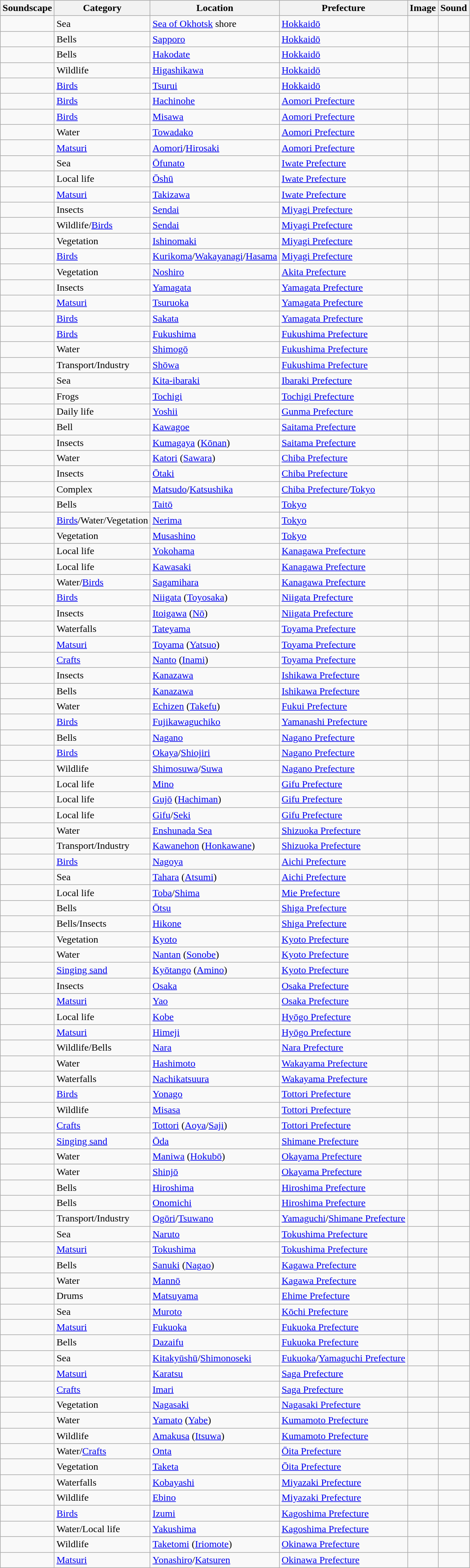<table class="wikitable sortable">
<tr>
<th>Soundscape</th>
<th>Category</th>
<th>Location</th>
<th>Prefecture</th>
<th>Image</th>
<th>Sound</th>
</tr>
<tr>
<td></td>
<td>Sea</td>
<td><a href='#'>Sea of Okhotsk</a> shore</td>
<td><a href='#'>Hokkaidō</a></td>
<td></td>
<td></td>
</tr>
<tr>
<td></td>
<td>Bells</td>
<td><a href='#'>Sapporo</a></td>
<td><a href='#'>Hokkaidō</a></td>
<td></td>
<td></td>
</tr>
<tr>
<td></td>
<td>Bells</td>
<td><a href='#'>Hakodate</a></td>
<td><a href='#'>Hokkaidō</a></td>
<td></td>
<td></td>
</tr>
<tr>
<td></td>
<td>Wildlife</td>
<td><a href='#'>Higashikawa</a></td>
<td><a href='#'>Hokkaidō</a></td>
<td></td>
<td></td>
</tr>
<tr>
<td></td>
<td><a href='#'>Birds</a></td>
<td><a href='#'>Tsurui</a></td>
<td><a href='#'>Hokkaidō</a></td>
<td></td>
<td></td>
</tr>
<tr>
<td></td>
<td><a href='#'>Birds</a></td>
<td><a href='#'>Hachinohe</a></td>
<td><a href='#'>Aomori Prefecture</a></td>
<td></td>
<td></td>
</tr>
<tr>
<td></td>
<td><a href='#'>Birds</a></td>
<td><a href='#'>Misawa</a></td>
<td><a href='#'>Aomori Prefecture</a></td>
<td></td>
<td></td>
</tr>
<tr>
<td></td>
<td>Water</td>
<td><a href='#'>Towadako</a></td>
<td><a href='#'>Aomori Prefecture</a></td>
<td></td>
<td></td>
</tr>
<tr>
<td></td>
<td><a href='#'>Matsuri</a></td>
<td><a href='#'>Aomori</a>/<a href='#'>Hirosaki</a></td>
<td><a href='#'>Aomori Prefecture</a></td>
<td></td>
<td></td>
</tr>
<tr>
<td></td>
<td>Sea</td>
<td><a href='#'>Ōfunato</a></td>
<td><a href='#'>Iwate Prefecture</a></td>
<td></td>
<td></td>
</tr>
<tr>
<td></td>
<td>Local life</td>
<td><a href='#'>Ōshū</a></td>
<td><a href='#'>Iwate Prefecture</a></td>
<td></td>
<td></td>
</tr>
<tr>
<td></td>
<td><a href='#'>Matsuri</a></td>
<td><a href='#'>Takizawa</a></td>
<td><a href='#'>Iwate Prefecture</a></td>
<td><br></td>
</tr>
<tr>
<td></td>
<td>Insects</td>
<td><a href='#'>Sendai</a></td>
<td><a href='#'>Miyagi Prefecture</a></td>
<td></td>
<td></td>
</tr>
<tr>
<td></td>
<td>Wildlife/<a href='#'>Birds</a></td>
<td><a href='#'>Sendai</a></td>
<td><a href='#'>Miyagi Prefecture</a></td>
<td></td>
<td></td>
</tr>
<tr>
<td></td>
<td>Vegetation</td>
<td><a href='#'>Ishinomaki</a></td>
<td><a href='#'>Miyagi Prefecture</a></td>
<td></td>
<td></td>
</tr>
<tr>
<td></td>
<td><a href='#'>Birds</a></td>
<td><a href='#'>Kurikoma</a>/<a href='#'>Wakayanagi</a>/<a href='#'>Hasama</a></td>
<td><a href='#'>Miyagi Prefecture</a></td>
<td></td>
<td></td>
</tr>
<tr>
<td></td>
<td>Vegetation</td>
<td><a href='#'>Noshiro</a></td>
<td><a href='#'>Akita Prefecture</a></td>
<td></td>
<td></td>
</tr>
<tr>
<td></td>
<td>Insects</td>
<td><a href='#'>Yamagata</a></td>
<td><a href='#'>Yamagata Prefecture</a></td>
<td></td>
<td></td>
</tr>
<tr>
<td></td>
<td><a href='#'>Matsuri</a></td>
<td><a href='#'>Tsuruoka</a></td>
<td><a href='#'>Yamagata Prefecture</a></td>
<td></td>
<td></td>
</tr>
<tr>
<td></td>
<td><a href='#'>Birds</a></td>
<td><a href='#'>Sakata</a></td>
<td><a href='#'>Yamagata Prefecture</a></td>
<td></td>
<td></td>
</tr>
<tr>
<td></td>
<td><a href='#'>Birds</a></td>
<td><a href='#'>Fukushima</a></td>
<td><a href='#'>Fukushima Prefecture</a></td>
<td></td>
<td></td>
</tr>
<tr>
<td></td>
<td>Water</td>
<td><a href='#'>Shimogō</a></td>
<td><a href='#'>Fukushima Prefecture</a></td>
<td></td>
<td></td>
</tr>
<tr>
<td></td>
<td>Transport/Industry</td>
<td><a href='#'>Shōwa</a></td>
<td><a href='#'>Fukushima Prefecture</a></td>
<td></td>
<td></td>
</tr>
<tr>
<td></td>
<td>Sea</td>
<td><a href='#'>Kita-ibaraki</a></td>
<td><a href='#'>Ibaraki Prefecture</a></td>
<td></td>
<td></td>
</tr>
<tr>
<td></td>
<td>Frogs</td>
<td><a href='#'>Tochigi</a></td>
<td><a href='#'>Tochigi Prefecture</a></td>
<td></td>
<td></td>
</tr>
<tr>
<td></td>
<td>Daily life</td>
<td><a href='#'>Yoshii</a></td>
<td><a href='#'>Gunma Prefecture</a></td>
<td></td>
<td></td>
</tr>
<tr>
<td></td>
<td>Bell</td>
<td><a href='#'>Kawagoe</a></td>
<td><a href='#'>Saitama Prefecture</a></td>
<td></td>
<td></td>
</tr>
<tr>
<td></td>
<td>Insects</td>
<td><a href='#'>Kumagaya</a> (<a href='#'>Kōnan</a>)</td>
<td><a href='#'>Saitama Prefecture</a></td>
<td></td>
<td></td>
</tr>
<tr>
<td></td>
<td>Water</td>
<td><a href='#'>Katori</a> (<a href='#'>Sawara</a>)</td>
<td><a href='#'>Chiba Prefecture</a></td>
<td></td>
<td></td>
</tr>
<tr>
<td></td>
<td>Insects</td>
<td><a href='#'>Ōtaki</a></td>
<td><a href='#'>Chiba Prefecture</a></td>
<td></td>
<td></td>
</tr>
<tr>
<td></td>
<td>Complex</td>
<td><a href='#'>Matsudo</a>/<a href='#'>Katsushika</a></td>
<td><a href='#'>Chiba Prefecture</a>/<a href='#'>Tokyo</a></td>
<td></td>
<td></td>
</tr>
<tr>
<td></td>
<td>Bells</td>
<td><a href='#'>Taitō</a></td>
<td><a href='#'>Tokyo</a></td>
<td></td>
<td></td>
</tr>
<tr>
<td></td>
<td><a href='#'>Birds</a>/Water/Vegetation</td>
<td><a href='#'>Nerima</a></td>
<td><a href='#'>Tokyo</a></td>
<td></td>
<td></td>
</tr>
<tr>
<td></td>
<td>Vegetation</td>
<td><a href='#'>Musashino</a></td>
<td><a href='#'>Tokyo</a></td>
<td></td>
<td></td>
</tr>
<tr>
<td></td>
<td>Local life</td>
<td><a href='#'>Yokohama</a></td>
<td><a href='#'>Kanagawa Prefecture</a></td>
<td></td>
<td></td>
</tr>
<tr>
<td></td>
<td>Local life</td>
<td><a href='#'>Kawasaki</a></td>
<td><a href='#'>Kanagawa Prefecture</a></td>
<td></td>
<td></td>
</tr>
<tr>
<td></td>
<td>Water/<a href='#'>Birds</a></td>
<td><a href='#'>Sagamihara</a></td>
<td><a href='#'>Kanagawa Prefecture</a></td>
<td></td>
<td></td>
</tr>
<tr>
<td></td>
<td><a href='#'>Birds</a></td>
<td><a href='#'>Niigata</a> (<a href='#'>Toyosaka</a>)</td>
<td><a href='#'>Niigata Prefecture</a></td>
<td></td>
<td></td>
</tr>
<tr>
<td></td>
<td>Insects</td>
<td><a href='#'>Itoigawa</a> (<a href='#'>Nō</a>)</td>
<td><a href='#'>Niigata Prefecture</a></td>
<td></td>
<td></td>
</tr>
<tr>
<td></td>
<td>Waterfalls</td>
<td><a href='#'>Tateyama</a></td>
<td><a href='#'>Toyama Prefecture</a></td>
<td></td>
<td></td>
</tr>
<tr>
<td></td>
<td><a href='#'>Matsuri</a></td>
<td><a href='#'>Toyama</a> (<a href='#'>Yatsuo</a>)</td>
<td><a href='#'>Toyama Prefecture</a></td>
<td></td>
<td></td>
</tr>
<tr>
<td></td>
<td><a href='#'>Crafts</a></td>
<td><a href='#'>Nanto</a> (<a href='#'>Inami</a>)</td>
<td><a href='#'>Toyama Prefecture</a></td>
<td></td>
<td></td>
</tr>
<tr>
<td></td>
<td>Insects</td>
<td><a href='#'>Kanazawa</a></td>
<td><a href='#'>Ishikawa Prefecture</a></td>
<td></td>
<td></td>
</tr>
<tr>
<td></td>
<td>Bells</td>
<td><a href='#'>Kanazawa</a></td>
<td><a href='#'>Ishikawa Prefecture</a></td>
<td></td>
<td></td>
</tr>
<tr>
<td></td>
<td>Water</td>
<td><a href='#'>Echizen</a> (<a href='#'>Takefu</a>)</td>
<td><a href='#'>Fukui Prefecture</a></td>
<td></td>
<td></td>
</tr>
<tr>
<td></td>
<td><a href='#'>Birds</a></td>
<td><a href='#'>Fujikawaguchiko</a></td>
<td><a href='#'>Yamanashi Prefecture</a></td>
<td></td>
<td></td>
</tr>
<tr>
<td></td>
<td>Bells</td>
<td><a href='#'>Nagano</a></td>
<td><a href='#'>Nagano Prefecture</a></td>
<td></td>
<td></td>
</tr>
<tr>
<td></td>
<td><a href='#'>Birds</a></td>
<td><a href='#'>Okaya</a>/<a href='#'>Shiojiri</a></td>
<td><a href='#'>Nagano Prefecture</a></td>
<td></td>
<td></td>
</tr>
<tr>
<td></td>
<td>Wildlife</td>
<td><a href='#'>Shimosuwa</a>/<a href='#'>Suwa</a></td>
<td><a href='#'>Nagano Prefecture</a></td>
<td></td>
<td></td>
</tr>
<tr>
<td></td>
<td>Local life</td>
<td><a href='#'>Mino</a></td>
<td><a href='#'>Gifu Prefecture</a></td>
<td></td>
<td></td>
</tr>
<tr>
<td></td>
<td>Local life</td>
<td><a href='#'>Gujō</a> (<a href='#'>Hachiman</a>)</td>
<td><a href='#'>Gifu Prefecture</a></td>
<td></td>
<td></td>
</tr>
<tr>
<td></td>
<td>Local life</td>
<td><a href='#'>Gifu</a>/<a href='#'>Seki</a></td>
<td><a href='#'>Gifu Prefecture</a></td>
<td></td>
<td></td>
</tr>
<tr>
<td></td>
<td>Water</td>
<td><a href='#'>Enshunada Sea</a></td>
<td><a href='#'>Shizuoka Prefecture</a></td>
<td></td>
<td></td>
</tr>
<tr>
<td></td>
<td>Transport/Industry</td>
<td><a href='#'>Kawanehon</a> (<a href='#'>Honkawane</a>)</td>
<td><a href='#'>Shizuoka Prefecture</a></td>
<td></td>
<td></td>
</tr>
<tr>
<td></td>
<td><a href='#'>Birds</a></td>
<td><a href='#'>Nagoya</a></td>
<td><a href='#'>Aichi Prefecture</a></td>
<td></td>
<td></td>
</tr>
<tr>
<td></td>
<td>Sea</td>
<td><a href='#'>Tahara</a> (<a href='#'>Atsumi</a>)</td>
<td><a href='#'>Aichi Prefecture</a></td>
<td></td>
<td></td>
</tr>
<tr>
<td></td>
<td>Local life</td>
<td><a href='#'>Toba</a>/<a href='#'>Shima</a></td>
<td><a href='#'>Mie Prefecture</a></td>
<td></td>
<td></td>
</tr>
<tr>
<td></td>
<td>Bells</td>
<td><a href='#'>Ōtsu</a></td>
<td><a href='#'>Shiga Prefecture</a></td>
<td></td>
<td></td>
</tr>
<tr>
<td></td>
<td>Bells/Insects</td>
<td><a href='#'>Hikone</a></td>
<td><a href='#'>Shiga Prefecture</a></td>
<td></td>
<td></td>
</tr>
<tr>
<td></td>
<td>Vegetation</td>
<td><a href='#'>Kyoto</a></td>
<td><a href='#'>Kyoto Prefecture</a></td>
<td></td>
<td></td>
</tr>
<tr>
<td></td>
<td>Water</td>
<td><a href='#'>Nantan</a> (<a href='#'>Sonobe</a>)</td>
<td><a href='#'>Kyoto Prefecture</a></td>
<td></td>
<td></td>
</tr>
<tr>
<td></td>
<td><a href='#'>Singing sand</a></td>
<td><a href='#'>Kyōtango</a> (<a href='#'>Amino</a>)</td>
<td><a href='#'>Kyoto Prefecture</a></td>
<td></td>
<td></td>
</tr>
<tr>
<td></td>
<td>Insects</td>
<td><a href='#'>Osaka</a></td>
<td><a href='#'>Osaka Prefecture</a></td>
<td></td>
<td></td>
</tr>
<tr>
<td></td>
<td><a href='#'>Matsuri</a></td>
<td><a href='#'>Yao</a></td>
<td><a href='#'>Osaka Prefecture</a></td>
<td></td>
<td></td>
</tr>
<tr>
<td></td>
<td>Local life</td>
<td><a href='#'>Kobe</a></td>
<td><a href='#'>Hyōgo Prefecture</a></td>
<td></td>
<td></td>
</tr>
<tr>
<td></td>
<td><a href='#'>Matsuri</a></td>
<td><a href='#'>Himeji</a></td>
<td><a href='#'>Hyōgo Prefecture</a></td>
<td></td>
<td></td>
</tr>
<tr>
<td></td>
<td>Wildlife/Bells</td>
<td><a href='#'>Nara</a></td>
<td><a href='#'>Nara Prefecture</a></td>
<td></td>
<td></td>
</tr>
<tr>
<td></td>
<td>Water</td>
<td><a href='#'>Hashimoto</a></td>
<td><a href='#'>Wakayama Prefecture</a></td>
<td></td>
<td></td>
</tr>
<tr>
<td></td>
<td>Waterfalls</td>
<td><a href='#'>Nachikatsuura</a></td>
<td><a href='#'>Wakayama Prefecture</a></td>
<td></td>
<td></td>
</tr>
<tr>
<td></td>
<td><a href='#'>Birds</a></td>
<td><a href='#'>Yonago</a></td>
<td><a href='#'>Tottori Prefecture</a></td>
<td></td>
<td></td>
</tr>
<tr>
<td></td>
<td>Wildlife</td>
<td><a href='#'>Misasa</a></td>
<td><a href='#'>Tottori Prefecture</a></td>
<td></td>
<td></td>
</tr>
<tr>
<td></td>
<td><a href='#'>Crafts</a></td>
<td><a href='#'>Tottori</a> (<a href='#'>Aoya</a>/<a href='#'>Saji</a>)</td>
<td><a href='#'>Tottori Prefecture</a></td>
<td></td>
<td></td>
</tr>
<tr>
<td></td>
<td><a href='#'>Singing sand</a></td>
<td><a href='#'>Ōda</a></td>
<td><a href='#'>Shimane Prefecture</a></td>
<td></td>
<td></td>
</tr>
<tr>
<td></td>
<td>Water</td>
<td><a href='#'>Maniwa</a> (<a href='#'>Hokubō</a>)</td>
<td><a href='#'>Okayama Prefecture</a></td>
<td></td>
<td></td>
</tr>
<tr>
<td></td>
<td>Water</td>
<td><a href='#'>Shinjō</a></td>
<td><a href='#'>Okayama Prefecture</a></td>
<td></td>
<td></td>
</tr>
<tr>
<td></td>
<td>Bells</td>
<td><a href='#'>Hiroshima</a></td>
<td><a href='#'>Hiroshima Prefecture</a></td>
<td></td>
<td></td>
</tr>
<tr>
<td></td>
<td>Bells</td>
<td><a href='#'>Onomichi</a></td>
<td><a href='#'>Hiroshima Prefecture</a></td>
<td></td>
<td></td>
</tr>
<tr>
<td></td>
<td>Transport/Industry</td>
<td><a href='#'>Ogōri</a>/<a href='#'>Tsuwano</a></td>
<td><a href='#'>Yamaguchi</a>/<a href='#'>Shimane Prefecture</a></td>
<td></td>
<td></td>
</tr>
<tr>
<td></td>
<td>Sea</td>
<td><a href='#'>Naruto</a></td>
<td><a href='#'>Tokushima Prefecture</a></td>
<td></td>
<td></td>
</tr>
<tr>
<td></td>
<td><a href='#'>Matsuri</a></td>
<td><a href='#'>Tokushima</a></td>
<td><a href='#'>Tokushima Prefecture</a></td>
<td></td>
<td></td>
</tr>
<tr>
<td></td>
<td>Bells</td>
<td><a href='#'>Sanuki</a> (<a href='#'>Nagao</a>)</td>
<td><a href='#'>Kagawa Prefecture</a></td>
<td></td>
<td></td>
</tr>
<tr>
<td></td>
<td>Water</td>
<td><a href='#'>Mannō</a></td>
<td><a href='#'>Kagawa Prefecture</a></td>
<td></td>
<td></td>
</tr>
<tr>
<td></td>
<td>Drums</td>
<td><a href='#'>Matsuyama</a></td>
<td><a href='#'>Ehime Prefecture</a></td>
<td></td>
<td></td>
</tr>
<tr>
<td></td>
<td>Sea</td>
<td><a href='#'>Muroto</a></td>
<td><a href='#'>Kōchi Prefecture</a></td>
<td></td>
<td></td>
</tr>
<tr>
<td></td>
<td><a href='#'>Matsuri</a></td>
<td><a href='#'>Fukuoka</a></td>
<td><a href='#'>Fukuoka Prefecture</a></td>
<td></td>
<td></td>
</tr>
<tr>
<td></td>
<td>Bells</td>
<td><a href='#'>Dazaifu</a></td>
<td><a href='#'>Fukuoka Prefecture</a></td>
<td></td>
<td></td>
</tr>
<tr>
<td></td>
<td>Sea</td>
<td><a href='#'>Kitakyūshū</a>/<a href='#'>Shimonoseki</a></td>
<td><a href='#'>Fukuoka</a>/<a href='#'>Yamaguchi Prefecture</a></td>
<td></td>
<td></td>
</tr>
<tr>
<td></td>
<td><a href='#'>Matsuri</a></td>
<td><a href='#'>Karatsu</a></td>
<td><a href='#'>Saga Prefecture</a></td>
<td></td>
<td></td>
</tr>
<tr>
<td></td>
<td><a href='#'>Crafts</a></td>
<td><a href='#'>Imari</a></td>
<td><a href='#'>Saga Prefecture</a></td>
<td></td>
<td></td>
</tr>
<tr>
<td></td>
<td>Vegetation</td>
<td><a href='#'>Nagasaki</a></td>
<td><a href='#'>Nagasaki Prefecture</a></td>
<td></td>
<td></td>
</tr>
<tr>
<td></td>
<td>Water</td>
<td><a href='#'>Yamato</a> (<a href='#'>Yabe</a>)</td>
<td><a href='#'>Kumamoto Prefecture</a></td>
<td></td>
<td></td>
</tr>
<tr>
<td></td>
<td>Wildlife</td>
<td><a href='#'>Amakusa</a> (<a href='#'>Itsuwa</a>)</td>
<td><a href='#'>Kumamoto Prefecture</a></td>
<td></td>
<td></td>
</tr>
<tr>
<td></td>
<td>Water/<a href='#'>Crafts</a></td>
<td><a href='#'>Onta</a></td>
<td><a href='#'>Ōita Prefecture</a></td>
<td></td>
<td></td>
</tr>
<tr>
<td></td>
<td>Vegetation</td>
<td><a href='#'>Taketa</a></td>
<td><a href='#'>Ōita Prefecture</a></td>
<td></td>
<td></td>
</tr>
<tr>
<td></td>
<td>Waterfalls</td>
<td><a href='#'>Kobayashi</a></td>
<td><a href='#'>Miyazaki Prefecture</a></td>
<td></td>
<td></td>
</tr>
<tr>
<td></td>
<td>Wildlife</td>
<td><a href='#'>Ebino</a></td>
<td><a href='#'>Miyazaki Prefecture</a></td>
<td></td>
<td></td>
</tr>
<tr>
<td></td>
<td><a href='#'>Birds</a></td>
<td><a href='#'>Izumi</a></td>
<td><a href='#'>Kagoshima Prefecture</a></td>
<td></td>
<td></td>
</tr>
<tr>
<td></td>
<td>Water/Local life</td>
<td><a href='#'>Yakushima</a></td>
<td><a href='#'>Kagoshima Prefecture</a></td>
<td></td>
<td></td>
</tr>
<tr>
<td></td>
<td>Wildlife</td>
<td><a href='#'>Taketomi</a> (<a href='#'>Iriomote</a>)</td>
<td><a href='#'>Okinawa Prefecture</a></td>
<td></td>
<td></td>
</tr>
<tr>
<td></td>
<td><a href='#'>Matsuri</a></td>
<td><a href='#'>Yonashiro</a>/<a href='#'>Katsuren</a></td>
<td><a href='#'>Okinawa Prefecture</a></td>
<td></td>
<td></td>
</tr>
</table>
